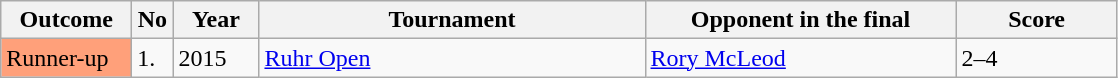<table class="sortable wikitable">
<tr>
<th width="80">Outcome</th>
<th width="20">No</th>
<th width="50">Year</th>
<th width="250">Tournament</th>
<th width="200">Opponent in the final</th>
<th width="100">Score</th>
</tr>
<tr>
<td style="background:#ffa07a;">Runner-up</td>
<td>1.</td>
<td>2015</td>
<td><a href='#'>Ruhr Open</a></td>
<td> <a href='#'>Rory McLeod</a></td>
<td>2–4</td>
</tr>
</table>
